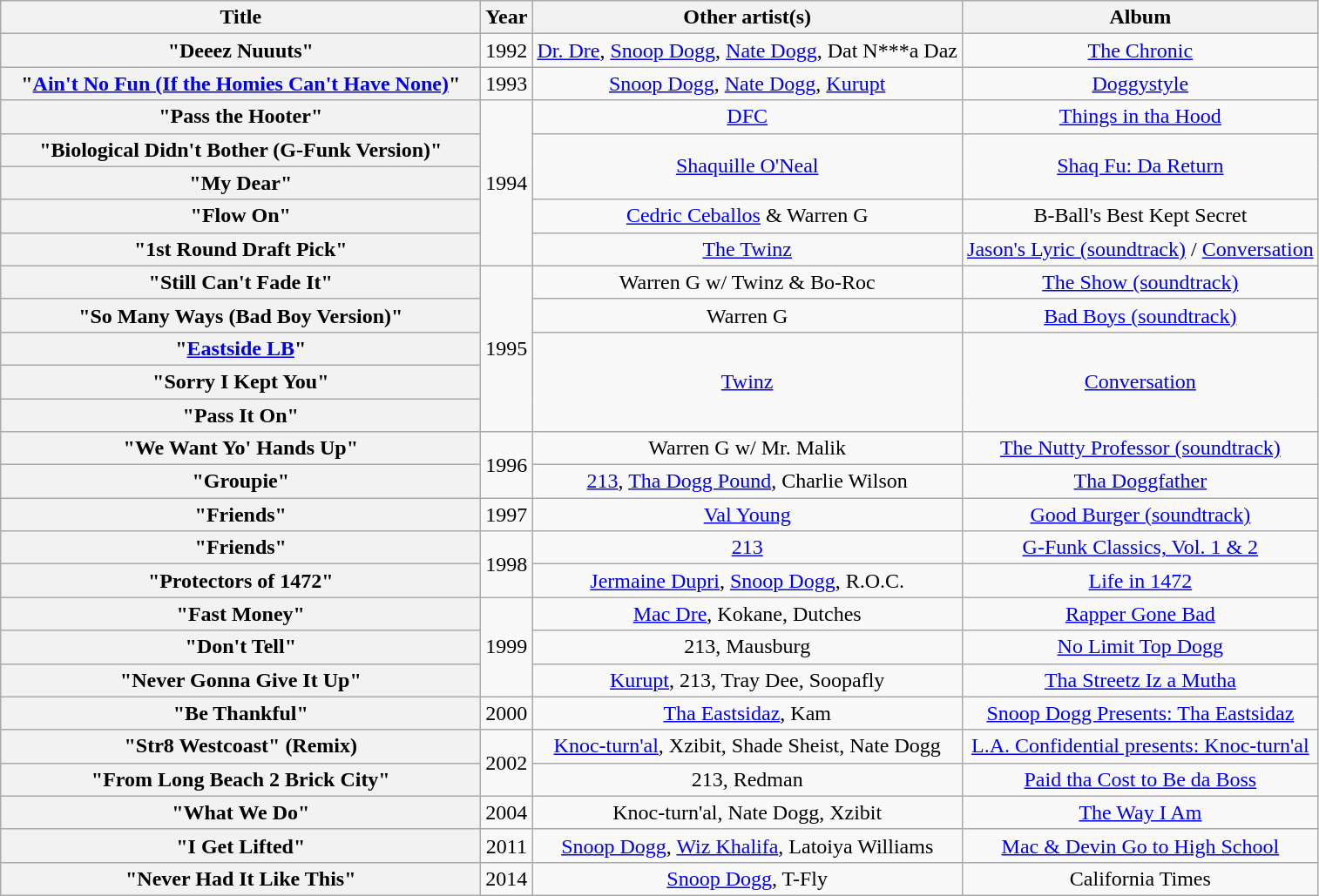<table class="wikitable plainrowheaders" style="text-align:center;">
<tr>
<th scope="col" style="width:22.5em;">Title</th>
<th scope="col">Year</th>
<th scope="col">Other artist(s)</th>
<th scope="col">Album</th>
</tr>
<tr>
<th scope="row">"Deeez Nuuuts"</th>
<td scope="row">1992</td>
<td><a href='#'>Dr. Dre</a>, <a href='#'>Snoop Dogg</a>, <a href='#'>Nate Dogg</a>, Dat N***a Daz</td>
<td><a href='#'>The Chronic</a></td>
</tr>
<tr>
<th scope="row">"<a href='#'>Ain't No Fun (If the Homies Can't Have None)</a>"</th>
<td scope="row">1993</td>
<td><a href='#'>Snoop Dogg</a>, <a href='#'>Nate Dogg</a>, <a href='#'>Kurupt</a></td>
<td><a href='#'>Doggystyle</a></td>
</tr>
<tr>
<th>"Pass the Hooter"</th>
<td rowspan="5">1994</td>
<td><a href='#'>DFC</a></td>
<td><a href='#'>Things in tha Hood</a></td>
</tr>
<tr>
<th>"Biological Didn't Bother (G-Funk Version)"</th>
<td rowspan="2"><a href='#'>Shaquille O'Neal</a></td>
<td rowspan="2"><a href='#'>Shaq Fu: Da Return</a></td>
</tr>
<tr>
<th>"My Dear"</th>
</tr>
<tr>
<th>"Flow On"</th>
<td><a href='#'>Cedric Ceballos</a> & Warren G</td>
<td>B-Ball's Best Kept Secret</td>
</tr>
<tr>
<th>"1st Round Draft Pick"</th>
<td><a href='#'>The Twinz</a></td>
<td><a href='#'>Jason's Lyric (soundtrack)</a> / <a href='#'>Conversation</a></td>
</tr>
<tr>
<th>"Still Can't Fade It"</th>
<td rowspan="5">1995</td>
<td>Warren G w/ Twinz & Bo-Roc</td>
<td><a href='#'>The Show (soundtrack)</a></td>
</tr>
<tr>
<th>"So Many Ways (Bad Boy Version)"</th>
<td>Warren G</td>
<td><a href='#'>Bad Boys (soundtrack)</a></td>
</tr>
<tr>
<th>"<a href='#'>Eastside LB</a>"</th>
<td rowspan="3"><a href='#'>Twinz</a></td>
<td rowspan="3"><a href='#'>Conversation</a></td>
</tr>
<tr>
<th>"Sorry I Kept You"</th>
</tr>
<tr>
<th>"Pass It On"</th>
</tr>
<tr>
<th>"We Want Yo' Hands Up"</th>
<td rowspan="2">1996</td>
<td>Warren G w/ Mr. Malik</td>
<td><a href='#'>The Nutty Professor (soundtrack)</a></td>
</tr>
<tr>
<th>"Groupie"</th>
<td><a href='#'>213</a>, <a href='#'>Tha Dogg Pound</a>, Charlie Wilson</td>
<td><a href='#'>Tha Doggfather</a></td>
</tr>
<tr>
<th scope="row">"Friends"</th>
<td scope="row">1997</td>
<td><a href='#'>Val Young</a></td>
<td><a href='#'>Good Burger (soundtrack)</a></td>
</tr>
<tr>
<th>"Friends"</th>
<td rowspan="2">1998</td>
<td><a href='#'>213</a></td>
<td><a href='#'>G-Funk Classics, Vol. 1 & 2</a></td>
</tr>
<tr>
<th scope="row">"Protectors of 1472"</th>
<td><a href='#'>Jermaine Dupri</a>, <a href='#'>Snoop Dogg</a>, R.O.C.</td>
<td><a href='#'>Life in 1472</a></td>
</tr>
<tr>
<th>"Fast Money"</th>
<td rowspan="3">1999</td>
<td><a href='#'>Mac Dre</a>, Kokane, Dutches</td>
<td><a href='#'>Rapper Gone Bad</a></td>
</tr>
<tr>
<th>"Don't Tell"</th>
<td>213, Mausburg</td>
<td><a href='#'>No Limit Top Dogg</a></td>
</tr>
<tr>
<th>"Never Gonna Give It Up"</th>
<td><a href='#'>Kurupt</a>, 213, Tray Dee, Soopafly</td>
<td><a href='#'>Tha Streetz Iz a Mutha</a></td>
</tr>
<tr>
<th>"Be Thankful"</th>
<td>2000</td>
<td><a href='#'>Tha Eastsidaz</a>, Kam</td>
<td><a href='#'>Snoop Dogg Presents: Tha Eastsidaz</a></td>
</tr>
<tr>
<th>"Str8 Westcoast" (Remix)</th>
<td rowspan="2">2002</td>
<td><a href='#'>Knoc-turn'al</a>, Xzibit, Shade Sheist, Nate Dogg</td>
<td><a href='#'>L.A. Confidential presents: Knoc-turn'al</a></td>
</tr>
<tr>
<th>"From Long Beach 2 Brick City"</th>
<td>213, Redman</td>
<td><a href='#'>Paid tha Cost to Be da Boss</a></td>
</tr>
<tr>
<th>"What We Do"</th>
<td>2004</td>
<td>Knoc-turn'al, Nate Dogg, Xzibit</td>
<td><a href='#'>The Way I Am</a></td>
</tr>
<tr>
<th scope="row">"I Get Lifted"</th>
<td scope="row">2011</td>
<td><a href='#'>Snoop Dogg</a>, <a href='#'>Wiz Khalifa</a>, Latoiya Williams</td>
<td><a href='#'>Mac & Devin Go to High School</a></td>
</tr>
<tr>
<th scope="row">"Never Had It Like This"</th>
<td scope="row">2014</td>
<td><a href='#'>Snoop Dogg</a>, T-Fly</td>
<td>California Times</td>
</tr>
</table>
